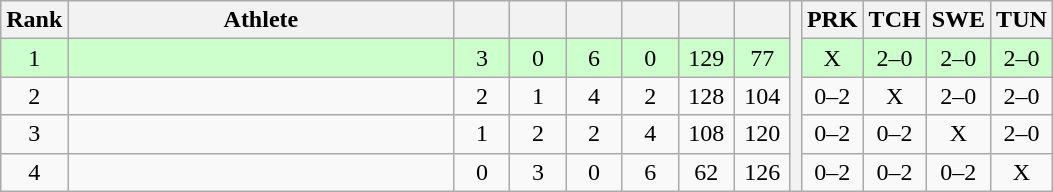<table class="wikitable" style="text-align:center">
<tr>
<th>Rank</th>
<th width=250>Athlete</th>
<th width=30></th>
<th width=30></th>
<th width=30></th>
<th width=30></th>
<th width=30></th>
<th width=30></th>
<th rowspan=5></th>
<th width=30>PRK</th>
<th width=30>TCH</th>
<th width=30>SWE</th>
<th width=30>TUN</th>
</tr>
<tr style="background-color:#ccffcc;">
<td>1</td>
<td align=left></td>
<td>3</td>
<td>0</td>
<td>6</td>
<td>0</td>
<td>129</td>
<td>77</td>
<td>X</td>
<td>2–0</td>
<td>2–0</td>
<td>2–0</td>
</tr>
<tr>
<td>2</td>
<td align=left></td>
<td>2</td>
<td>1</td>
<td>4</td>
<td>2</td>
<td>128</td>
<td>104</td>
<td>0–2</td>
<td>X</td>
<td>2–0</td>
<td>2–0</td>
</tr>
<tr>
<td>3</td>
<td align=left></td>
<td>1</td>
<td>2</td>
<td>2</td>
<td>4</td>
<td>108</td>
<td>120</td>
<td>0–2</td>
<td>0–2</td>
<td>X</td>
<td>2–0</td>
</tr>
<tr>
<td>4</td>
<td align=left></td>
<td>0</td>
<td>3</td>
<td>0</td>
<td>6</td>
<td>62</td>
<td>126</td>
<td>0–2</td>
<td>0–2</td>
<td>0–2</td>
<td>X</td>
</tr>
</table>
